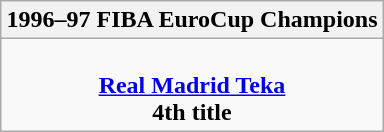<table class=wikitable style="text-align:center; margin:auto">
<tr>
<th>1996–97 FIBA EuroCup Champions</th>
</tr>
<tr>
<td><br> <strong><a href='#'>Real Madrid Teka</a></strong> <br> <strong>4th title</strong></td>
</tr>
</table>
